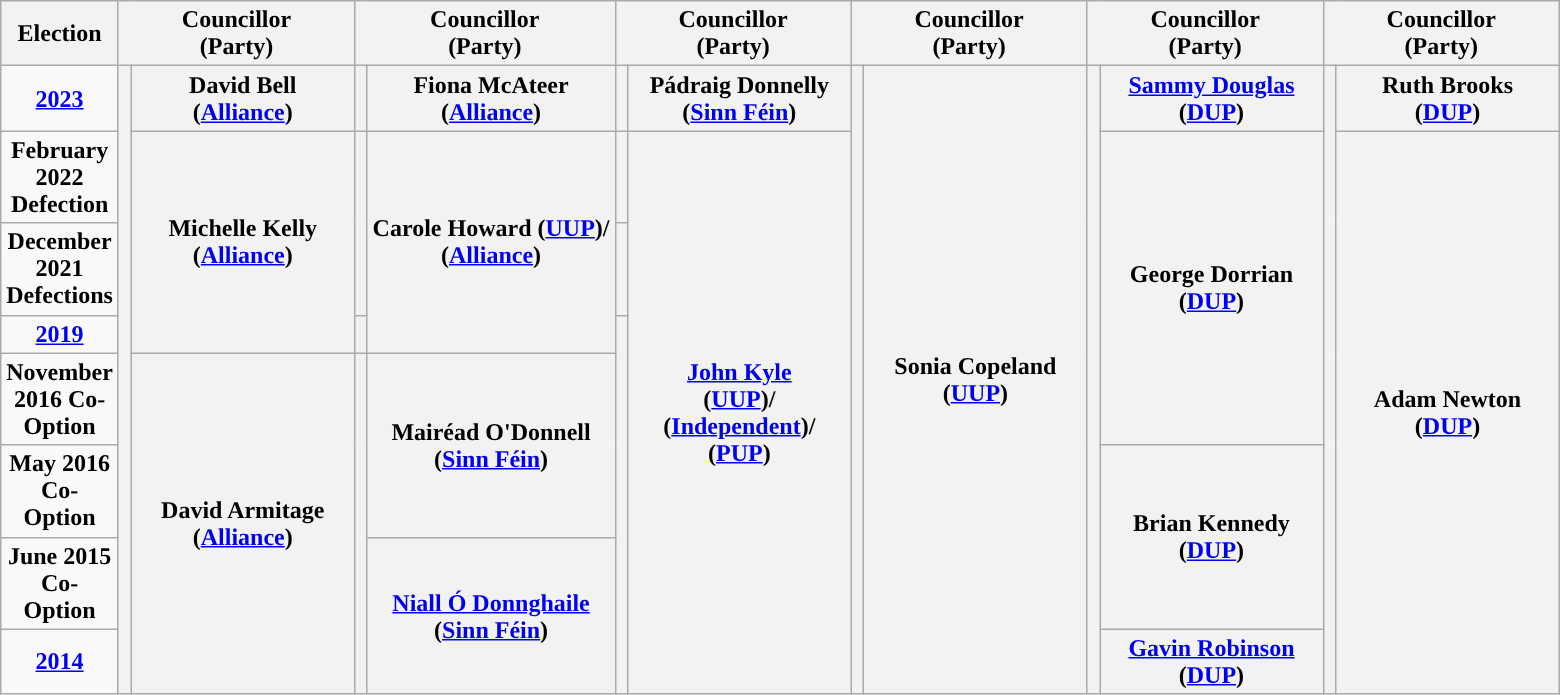<table class="wikitable" style="text-align:center">
<tr>
<th scope="col" width="50">Election</th>
<th scope="col" width="150" colspan = "2">Councillor<br> (Party)</th>
<th scope="col" width="150" colspan = "2">Councillor<br> (Party)</th>
<th scope="col" width="150" colspan = "2">Councillor<br> (Party)</th>
<th scope="col" width="150" colspan = "2">Councillor<br> (Party)</th>
<th scope="col" width="150" colspan = "2">Councillor<br> (Party)</th>
<th scope="col" width="150" colspan = "2">Councillor<br> (Party)</th>
</tr>
<tr>
<td><strong><a href='#'>2023</a></strong></td>
<th rowspan="8" width="1" style="background-color: "></th>
<th rowspan="1">David Bell <br> (<a href='#'>Alliance</a>)</th>
<th rowspan="1" width="1" style="background-color: "></th>
<th rowspan="1">Fiona McAteer <br> (<a href='#'>Alliance</a>)</th>
<th rowspan="1" width="1" style="background-color: "></th>
<th rowspan="1">Pádraig Donnelly <br> (<a href='#'>Sinn Féin</a>)</th>
<th rowspan="8" width="1" style="background-color: "></th>
<th rowspan="8">Sonia Copeland <br> (<a href='#'>UUP</a>)</th>
<th rowspan="8" width="1" style="background-color: "></th>
<th rowspan="1"><a href='#'>Sammy Douglas</a> <br> (<a href='#'>DUP</a>)</th>
<th rowspan="8" width="1" style="background-color: "></th>
<th rowspan="1">Ruth Brooks <br> (<a href='#'>DUP</a>)</th>
</tr>
<tr>
<td><strong>February 2022 Defection</strong></td>
<th rowspan="3">Michelle Kelly <br> (<a href='#'>Alliance</a>)</th>
<th rowspan="2" width="1" style="background-color: "></th>
<th rowspan="3">Carole Howard (<a href='#'>UUP</a>)/ <br> (<a href='#'>Alliance</a>)</th>
<th rowspan="1" width="1" style="background-color: "></th>
<th rowspan="7"><a href='#'>John Kyle</a> <br> (<a href='#'>UUP</a>)/ <br> (<a href='#'>Independent</a>)/ <br> (<a href='#'>PUP</a>)</th>
<th rowspan="4">George Dorrian <br> (<a href='#'>DUP</a>)</th>
<th rowspan="7">Adam Newton <br> (<a href='#'>DUP</a>)</th>
</tr>
<tr>
<td><strong>December 2021 Defections</strong></td>
<th rowspan="1" width="1" style="background-color: "></th>
</tr>
<tr>
<td><strong><a href='#'>2019</a></strong></td>
<th rowspan="1" width="1" style="background-color: "></th>
<th rowspan="5" width="1" style="background-color: "></th>
</tr>
<tr>
<td><strong>November 2016 Co-Option</strong></td>
<th rowspan="4">David Armitage <br> (<a href='#'>Alliance</a>)</th>
<th rowspan="4" width="1" style="background-color: "></th>
<th rowspan="2">Mairéad O'Donnell <br> (<a href='#'>Sinn Féin</a>)</th>
</tr>
<tr>
<td><strong>May 2016 Co-Option</strong></td>
<th rowspan = "2">Brian Kennedy <br> (<a href='#'>DUP</a>)</th>
</tr>
<tr>
<td><strong>June 2015 Co-Option</strong></td>
<th rowspan = "2"><a href='#'>Niall Ó Donnghaile</a> <br> (<a href='#'>Sinn Féin</a>)</th>
</tr>
<tr>
<td><strong><a href='#'>2014</a></strong></td>
<th rowspan = "1"><a href='#'>Gavin Robinson</a> <br> (<a href='#'>DUP</a>)</th>
</tr>
</table>
